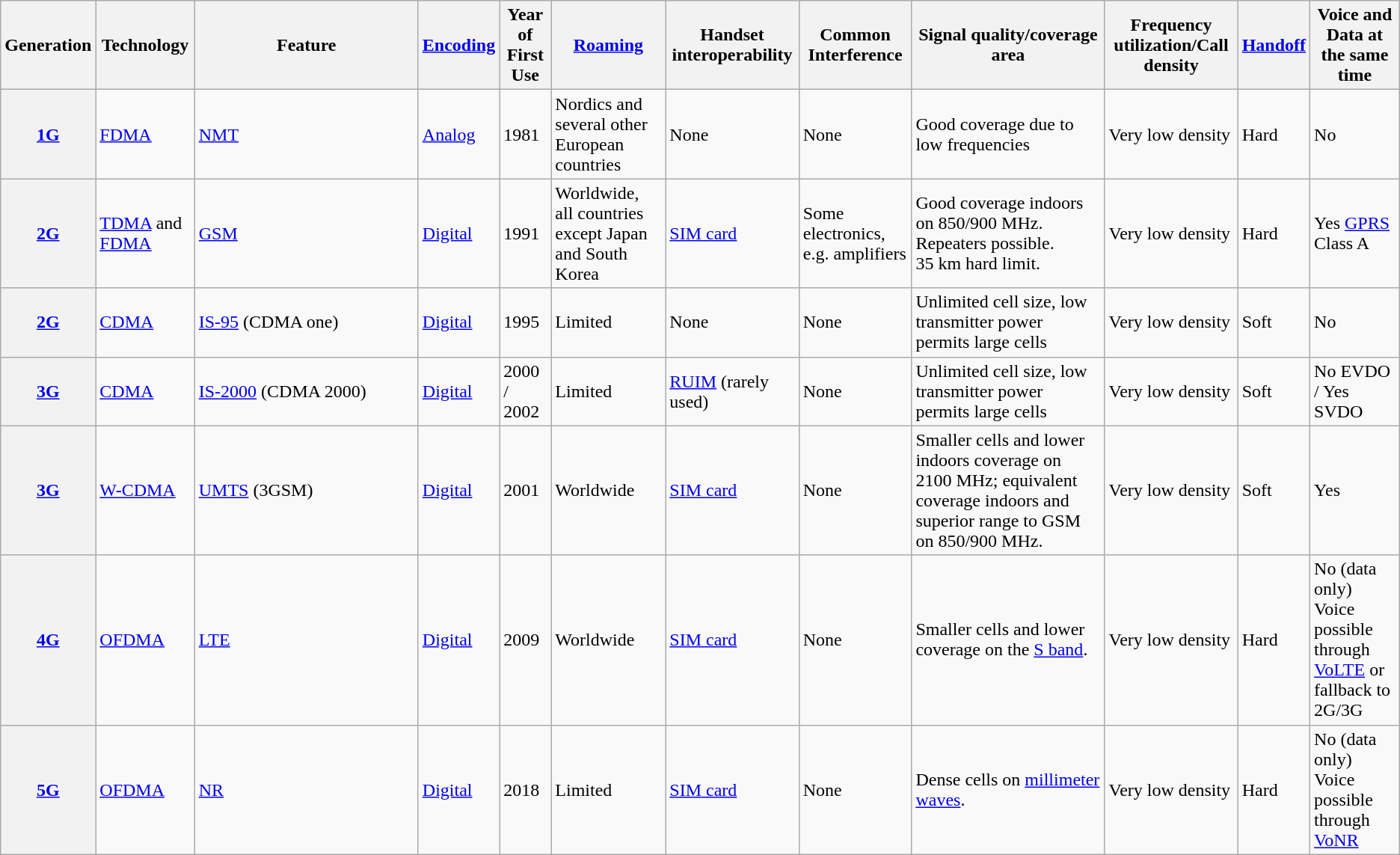<table class="wikitable">
<tr>
<th>Generation</th>
<th>Technology</th>
<th style="width:12em">Feature</th>
<th><a href='#'>Encoding</a></th>
<th>Year of First Use</th>
<th><a href='#'>Roaming</a></th>
<th>Handset interoperability</th>
<th>Common Interference</th>
<th>Signal quality/coverage area</th>
<th>Frequency utilization/Call density</th>
<th><a href='#'>Handoff</a></th>
<th>Voice and Data at the same time</th>
</tr>
<tr>
<th><a href='#'>1G</a></th>
<td><a href='#'>FDMA</a></td>
<td><a href='#'>NMT</a></td>
<td><a href='#'>Analog</a></td>
<td>1981</td>
<td>Nordics and several other European countries</td>
<td>None</td>
<td>None</td>
<td>Good coverage due to low frequencies</td>
<td>Very low density</td>
<td>Hard</td>
<td>No</td>
</tr>
<tr>
<th><a href='#'>2G</a></th>
<td><a href='#'>TDMA</a> and <a href='#'>FDMA</a></td>
<td><a href='#'>GSM</a></td>
<td><a href='#'>Digital</a></td>
<td>1991</td>
<td>Worldwide, all countries except Japan and South Korea</td>
<td><a href='#'>SIM card</a></td>
<td>Some electronics, e.g. amplifiers</td>
<td>Good coverage indoors on 850/900 MHz. Repeaters possible. 35 km hard limit.</td>
<td>Very low density</td>
<td>Hard</td>
<td>Yes <a href='#'>GPRS</a> Class A</td>
</tr>
<tr>
<th><a href='#'>2G</a></th>
<td><a href='#'>CDMA</a></td>
<td><a href='#'>IS-95</a> (CDMA one)</td>
<td><a href='#'>Digital</a></td>
<td>1995</td>
<td>Limited</td>
<td>None</td>
<td>None</td>
<td>Unlimited cell size, low transmitter power permits large cells</td>
<td>Very low density</td>
<td>Soft</td>
<td>No</td>
</tr>
<tr>
<th><a href='#'>3G</a></th>
<td><a href='#'>CDMA</a></td>
<td><a href='#'>IS-2000</a> (CDMA 2000)</td>
<td><a href='#'>Digital</a></td>
<td>2000 / 2002</td>
<td>Limited</td>
<td><a href='#'>RUIM</a> (rarely used)</td>
<td>None</td>
<td>Unlimited cell size, low transmitter power permits large cells</td>
<td>Very low density</td>
<td>Soft</td>
<td>No EVDO / Yes SVDO</td>
</tr>
<tr>
<th><a href='#'>3G</a></th>
<td><a href='#'>W-CDMA</a></td>
<td><a href='#'>UMTS</a> (3GSM)</td>
<td><a href='#'>Digital</a></td>
<td>2001</td>
<td>Worldwide</td>
<td><a href='#'>SIM card</a></td>
<td>None</td>
<td>Smaller cells and lower indoors coverage on 2100 MHz; equivalent coverage indoors and superior range to GSM on 850/900 MHz.</td>
<td>Very low density</td>
<td>Soft</td>
<td>Yes</td>
</tr>
<tr>
<th><a href='#'>4G</a></th>
<td><a href='#'>OFDMA</a></td>
<td><a href='#'>LTE</a></td>
<td><a href='#'>Digital</a></td>
<td>2009</td>
<td>Worldwide</td>
<td><a href='#'>SIM card</a></td>
<td>None</td>
<td>Smaller cells and lower coverage on the <a href='#'>S band</a>.</td>
<td>Very low density</td>
<td>Hard</td>
<td>No (data only)<br>Voice possible through <a href='#'>VoLTE</a> or fallback to 2G/3G</td>
</tr>
<tr>
<th><a href='#'>5G</a></th>
<td><a href='#'>OFDMA</a></td>
<td><a href='#'>NR</a></td>
<td><a href='#'>Digital</a></td>
<td>2018</td>
<td>Limited</td>
<td><a href='#'>SIM card</a></td>
<td>None</td>
<td>Dense cells on <a href='#'>millimeter waves</a>.</td>
<td>Very low density</td>
<td>Hard</td>
<td>No (data only)<br>Voice possible through <a href='#'>VoNR</a></td>
</tr>
</table>
